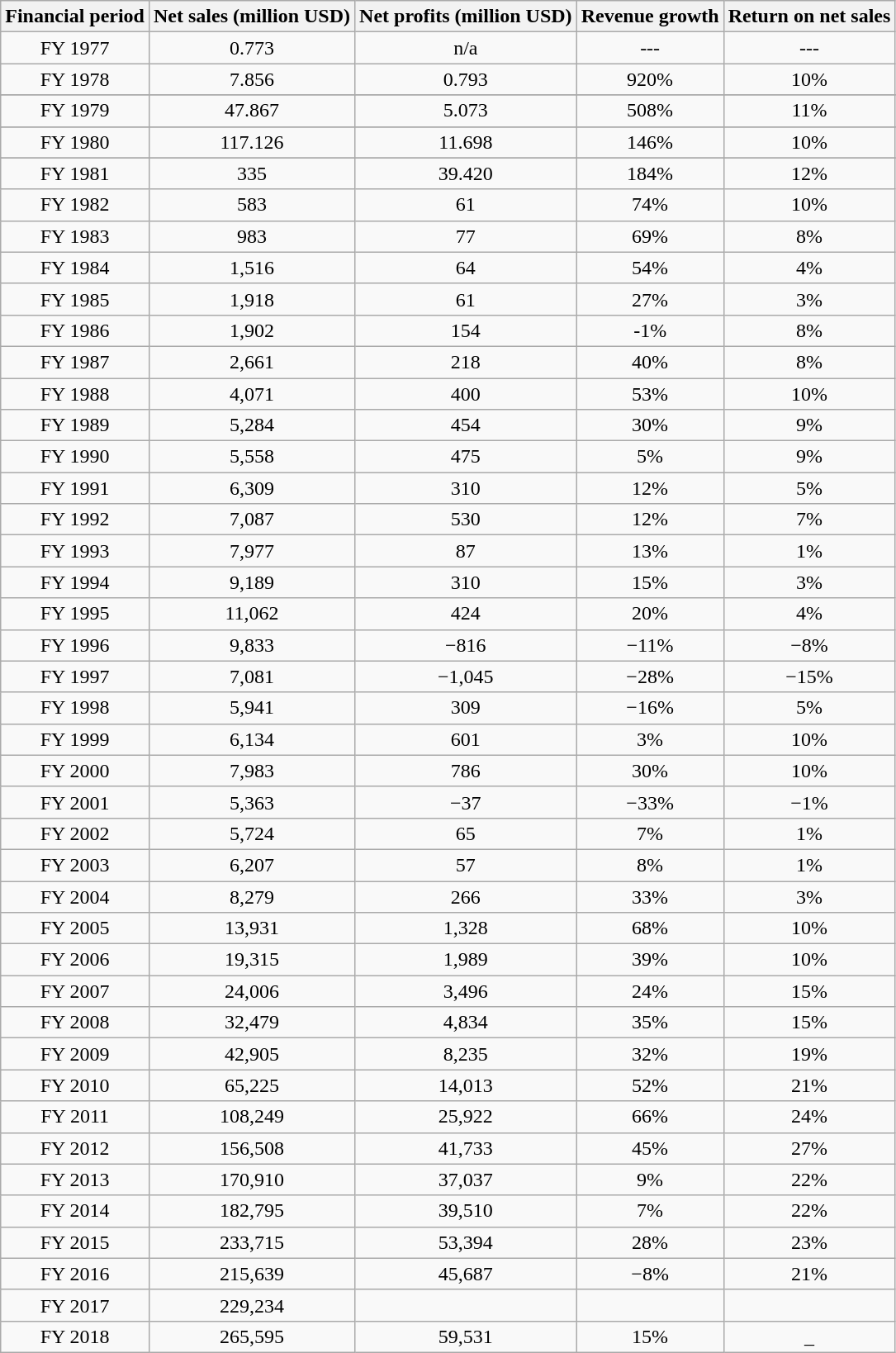<table class="wikitable" style="text-align:center">
<tr>
<th>Financial period</th>
<th>Net sales (million USD)</th>
<th>Net profits (million USD)</th>
<th>Revenue growth</th>
<th>Return on net sales</th>
</tr>
<tr>
<td>FY 1977</td>
<td>0.773</td>
<td>n/a</td>
<td>---</td>
<td>---</td>
</tr>
<tr>
<td>FY 1978</td>
<td>7.856</td>
<td>0.793</td>
<td>920%</td>
<td>10%</td>
</tr>
<tr>
</tr>
<tr>
<td>FY 1979</td>
<td>47.867</td>
<td>5.073</td>
<td>508%</td>
<td>11%</td>
</tr>
<tr>
</tr>
<tr>
<td>FY 1980</td>
<td>117.126</td>
<td>11.698</td>
<td>146%</td>
<td>10%</td>
</tr>
<tr>
</tr>
<tr>
<td>FY 1981</td>
<td>335</td>
<td>39.420</td>
<td>184%</td>
<td>12%</td>
</tr>
<tr>
<td>FY 1982</td>
<td>583</td>
<td>61</td>
<td>74%</td>
<td>10%</td>
</tr>
<tr>
<td>FY 1983</td>
<td>983</td>
<td>77</td>
<td>69%</td>
<td>8%</td>
</tr>
<tr>
<td>FY 1984</td>
<td>1,516</td>
<td>64</td>
<td>54%</td>
<td>4%</td>
</tr>
<tr>
<td>FY 1985</td>
<td>1,918</td>
<td>61</td>
<td>27%</td>
<td>3%</td>
</tr>
<tr>
<td>FY 1986</td>
<td>1,902</td>
<td>154</td>
<td>-1%</td>
<td>8%</td>
</tr>
<tr>
<td>FY 1987</td>
<td>2,661</td>
<td>218</td>
<td>40%</td>
<td>8%</td>
</tr>
<tr>
<td>FY 1988</td>
<td>4,071</td>
<td>400</td>
<td>53%</td>
<td>10%</td>
</tr>
<tr>
<td>FY 1989</td>
<td>5,284</td>
<td>454</td>
<td>30%</td>
<td>9%</td>
</tr>
<tr>
<td>FY 1990</td>
<td>5,558</td>
<td>475</td>
<td>5%</td>
<td>9%</td>
</tr>
<tr>
<td>FY 1991</td>
<td>6,309</td>
<td>310</td>
<td>12%</td>
<td>5%</td>
</tr>
<tr>
<td>FY 1992</td>
<td>7,087</td>
<td>530</td>
<td>12%</td>
<td>7%</td>
</tr>
<tr>
<td>FY 1993</td>
<td>7,977</td>
<td>87</td>
<td>13%</td>
<td>1%</td>
</tr>
<tr>
<td>FY 1994</td>
<td>9,189</td>
<td>310</td>
<td>15%</td>
<td>3%</td>
</tr>
<tr>
<td>FY 1995</td>
<td>11,062</td>
<td>424</td>
<td>20%</td>
<td>4%</td>
</tr>
<tr>
<td>FY 1996</td>
<td>9,833</td>
<td>−816</td>
<td>−11%</td>
<td>−8%</td>
</tr>
<tr>
<td>FY 1997</td>
<td>7,081</td>
<td>−1,045</td>
<td>−28%</td>
<td>−15%</td>
</tr>
<tr>
<td>FY 1998</td>
<td>5,941</td>
<td>309</td>
<td>−16%</td>
<td>5%</td>
</tr>
<tr>
<td>FY 1999</td>
<td>6,134</td>
<td>601</td>
<td>3%</td>
<td>10%</td>
</tr>
<tr>
<td>FY 2000</td>
<td>7,983</td>
<td>786</td>
<td>30%</td>
<td>10%</td>
</tr>
<tr>
<td>FY 2001</td>
<td>5,363</td>
<td>−37</td>
<td>−33%</td>
<td>−1%</td>
</tr>
<tr>
<td>FY 2002</td>
<td>5,724</td>
<td>65</td>
<td>7%</td>
<td>1%</td>
</tr>
<tr>
<td>FY 2003</td>
<td>6,207</td>
<td>57</td>
<td>8%</td>
<td>1%</td>
</tr>
<tr>
<td>FY 2004</td>
<td>8,279</td>
<td>266</td>
<td>33%</td>
<td>3%</td>
</tr>
<tr>
<td>FY 2005</td>
<td>13,931</td>
<td>1,328</td>
<td>68%</td>
<td>10%</td>
</tr>
<tr>
<td>FY 2006</td>
<td>19,315</td>
<td>1,989</td>
<td>39%</td>
<td>10%</td>
</tr>
<tr>
<td>FY 2007</td>
<td>24,006</td>
<td>3,496</td>
<td>24%</td>
<td>15%</td>
</tr>
<tr>
<td>FY 2008</td>
<td>32,479</td>
<td>4,834</td>
<td>35%</td>
<td>15%</td>
</tr>
<tr>
<td>FY 2009</td>
<td>42,905</td>
<td>8,235</td>
<td>32%</td>
<td>19%</td>
</tr>
<tr>
<td>FY 2010</td>
<td>65,225</td>
<td>14,013</td>
<td>52%</td>
<td>21%</td>
</tr>
<tr>
<td>FY 2011</td>
<td>108,249</td>
<td>25,922</td>
<td>66%</td>
<td>24%</td>
</tr>
<tr>
<td>FY 2012</td>
<td>156,508</td>
<td>41,733</td>
<td>45%</td>
<td>27%</td>
</tr>
<tr>
<td>FY 2013</td>
<td>170,910</td>
<td>37,037</td>
<td>9%</td>
<td>22%</td>
</tr>
<tr>
<td>FY 2014</td>
<td>182,795</td>
<td>39,510</td>
<td>7%</td>
<td>22%</td>
</tr>
<tr>
<td>FY 2015</td>
<td>233,715</td>
<td>53,394</td>
<td>28%</td>
<td>23%</td>
</tr>
<tr>
<td>FY 2016</td>
<td>215,639</td>
<td>45,687</td>
<td>−8%</td>
<td>21%</td>
</tr>
<tr>
<td>FY 2017</td>
<td>229,234</td>
<td></td>
<td></td>
<td></td>
</tr>
<tr>
<td>FY 2018</td>
<td>265,595</td>
<td>59,531</td>
<td>15%</td>
<td>_</td>
</tr>
</table>
